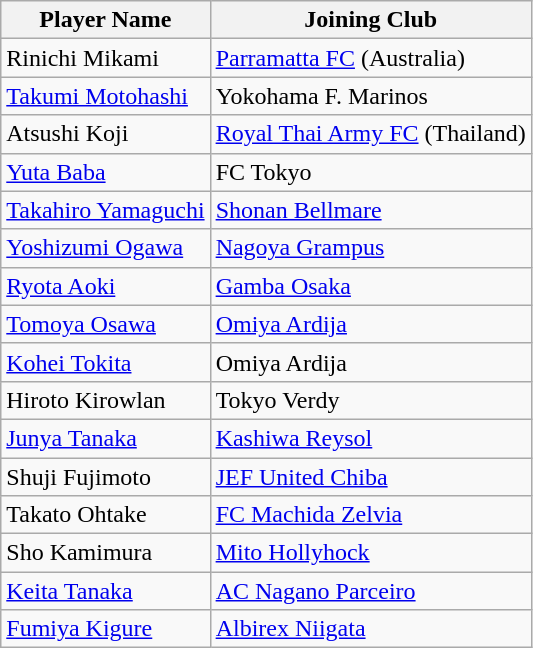<table class="wikitable">
<tr>
<th><strong>Player Name</strong></th>
<th><strong>Joining Club</strong></th>
</tr>
<tr>
<td>Rinichi Mikami</td>
<td><a href='#'>Parramatta FC</a> (Australia)</td>
</tr>
<tr>
<td><a href='#'>Takumi Motohashi</a></td>
<td>Yokohama F. Marinos</td>
</tr>
<tr>
<td>Atsushi Koji</td>
<td><a href='#'>Royal Thai Army FC</a> (Thailand)</td>
</tr>
<tr>
<td><a href='#'>Yuta Baba</a></td>
<td>FC Tokyo</td>
</tr>
<tr>
<td><a href='#'>Takahiro Yamaguchi</a></td>
<td><a href='#'>Shonan Bellmare</a></td>
</tr>
<tr>
<td><a href='#'>Yoshizumi Ogawa</a></td>
<td><a href='#'>Nagoya Grampus</a></td>
</tr>
<tr>
<td><a href='#'>Ryota Aoki</a></td>
<td><a href='#'>Gamba Osaka</a></td>
</tr>
<tr>
<td><a href='#'>Tomoya Osawa</a></td>
<td><a href='#'>Omiya Ardija</a></td>
</tr>
<tr>
<td><a href='#'>Kohei Tokita</a></td>
<td>Omiya Ardija</td>
</tr>
<tr>
<td>Hiroto Kirowlan</td>
<td>Tokyo Verdy</td>
</tr>
<tr>
<td><a href='#'>Junya Tanaka</a></td>
<td><a href='#'>Kashiwa Reysol</a></td>
</tr>
<tr>
<td>Shuji Fujimoto</td>
<td><a href='#'>JEF United Chiba</a></td>
</tr>
<tr>
<td>Takato Ohtake</td>
<td><a href='#'>FC Machida Zelvia</a></td>
</tr>
<tr>
<td>Sho Kamimura</td>
<td><a href='#'>Mito Hollyhock</a></td>
</tr>
<tr>
<td><a href='#'>Keita Tanaka</a></td>
<td><a href='#'>AC Nagano Parceiro</a></td>
</tr>
<tr>
<td><a href='#'>Fumiya Kigure</a></td>
<td><a href='#'>Albirex Niigata</a></td>
</tr>
</table>
